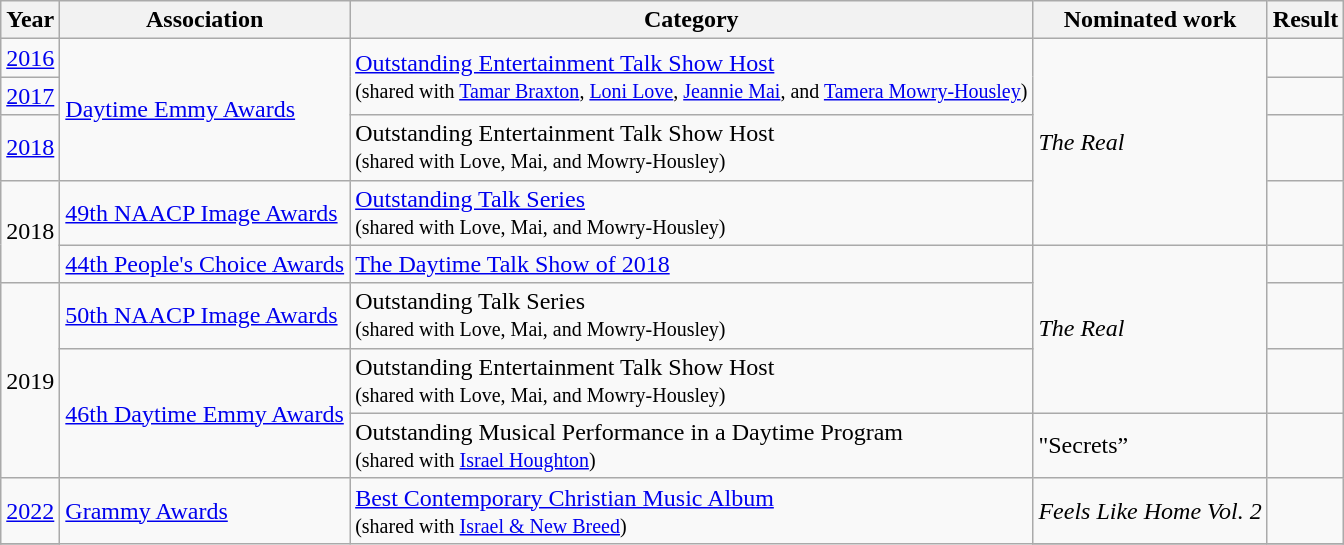<table class="wikitable">
<tr>
<th>Year</th>
<th>Association</th>
<th>Category</th>
<th>Nominated work</th>
<th>Result</th>
</tr>
<tr>
<td><a href='#'>2016</a></td>
<td rowspan=3><a href='#'>Daytime Emmy Awards</a></td>
<td rowspan=2><a href='#'>Outstanding Entertainment Talk Show Host</a><br><small>(shared with <a href='#'>Tamar Braxton</a>, <a href='#'>Loni Love</a>, <a href='#'>Jeannie Mai</a>, and <a href='#'>Tamera Mowry-Housley</a>)</small></td>
<td rowspan=4><em>The Real</em></td>
<td></td>
</tr>
<tr>
<td><a href='#'>2017</a></td>
<td></td>
</tr>
<tr>
<td><a href='#'>2018</a></td>
<td>Outstanding Entertainment Talk Show Host<br><small>(shared with Love, Mai, and Mowry-Housley)</small></td>
<td></td>
</tr>
<tr>
<td rowspan="2">2018</td>
<td><a href='#'>49th NAACP Image Awards</a></td>
<td><a href='#'>Outstanding Talk Series</a><br><small>(shared with Love, Mai, and Mowry-Housley)</small></td>
<td></td>
</tr>
<tr>
<td><a href='#'>44th People's Choice Awards</a></td>
<td><a href='#'>The Daytime Talk Show of 2018</a></td>
<td rowspan=3><em>The Real</em></td>
<td></td>
</tr>
<tr>
<td rowspan="3">2019</td>
<td><a href='#'>50th NAACP Image Awards</a></td>
<td>Outstanding Talk Series<br><small>(shared with Love, Mai, and Mowry-Housley)</small></td>
<td></td>
</tr>
<tr>
<td rowspan="2"><a href='#'>46th Daytime Emmy Awards</a></td>
<td>Outstanding Entertainment Talk Show Host<br><small>(shared with Love, Mai, and Mowry-Housley)</small></td>
<td></td>
</tr>
<tr>
<td>Outstanding Musical Performance in a Daytime Program<br><small>(shared with <a href='#'>Israel Houghton</a>)</small></td>
<td>"Secrets”</td>
<td></td>
</tr>
<tr>
<td><a href='#'>2022</a></td>
<td rowspan=3><a href='#'>Grammy Awards</a></td>
<td rowspan=2><a href='#'>Best Contemporary Christian Music Album</a><br><small>(shared with <a href='#'>Israel & New Breed</a>)</small></td>
<td><em>Feels Like Home Vol. 2</em></td>
<td></td>
</tr>
<tr>
</tr>
</table>
